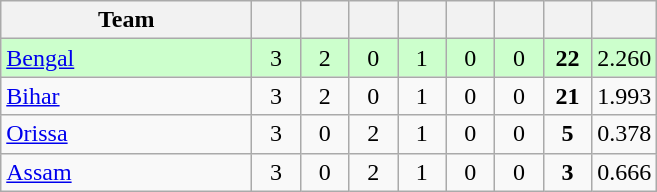<table class="wikitable" style="text-align:center">
<tr>
<th style="width:160px">Team</th>
<th style="width:25px"></th>
<th style="width:25px"></th>
<th style="width:25px"></th>
<th style="width:25px"></th>
<th style="width:25px"></th>
<th style="width:25px"></th>
<th style="width:25px"></th>
<th style="width:25px;"></th>
</tr>
<tr style="background:#cfc;">
<td style="text-align:left"><a href='#'>Bengal</a></td>
<td>3</td>
<td>2</td>
<td>0</td>
<td>1</td>
<td>0</td>
<td>0</td>
<td><strong>22</strong></td>
<td>2.260</td>
</tr>
<tr>
<td style="text-align:left"><a href='#'>Bihar</a></td>
<td>3</td>
<td>2</td>
<td>0</td>
<td>1</td>
<td>0</td>
<td>0</td>
<td><strong>21</strong></td>
<td>1.993</td>
</tr>
<tr>
<td style="text-align:left"><a href='#'>Orissa</a></td>
<td>3</td>
<td>0</td>
<td>2</td>
<td>1</td>
<td>0</td>
<td>0</td>
<td><strong>5</strong></td>
<td>0.378</td>
</tr>
<tr>
<td style="text-align:left"><a href='#'>Assam</a></td>
<td>3</td>
<td>0</td>
<td>2</td>
<td>1</td>
<td>0</td>
<td>0</td>
<td><strong>3</strong></td>
<td>0.666</td>
</tr>
</table>
